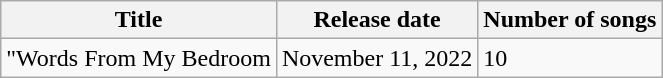<table class="wikitable">
<tr>
<th>Title</th>
<th>Release date</th>
<th>Number of songs</th>
</tr>
<tr>
<td>"Words From My Bedroom</td>
<td>November 11, 2022</td>
<td>10</td>
</tr>
</table>
